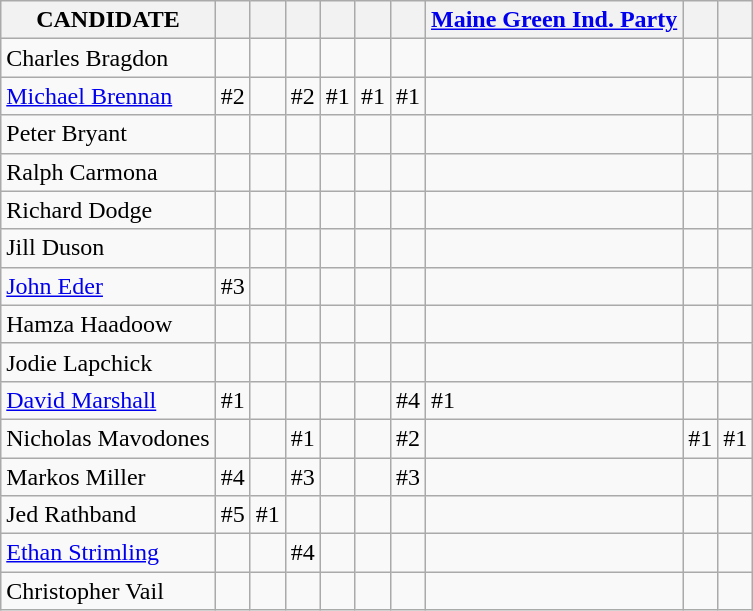<table class="wikitable">
<tr>
<th>CANDIDATE</th>
<th></th>
<th></th>
<th> </th>
<th></th>
<th></th>
<th></th>
<th><a href='#'>Maine Green Ind. Party</a></th>
<th></th>
<th></th>
</tr>
<tr>
<td>Charles Bragdon</td>
<td></td>
<td></td>
<td></td>
<td></td>
<td></td>
<td></td>
<td></td>
<td></td>
<td></td>
</tr>
<tr>
<td><a href='#'>Michael Brennan</a></td>
<td>#2</td>
<td></td>
<td>#2</td>
<td>#1</td>
<td>#1</td>
<td>#1</td>
<td></td>
<td></td>
<td></td>
</tr>
<tr>
<td>Peter Bryant</td>
<td></td>
<td></td>
<td></td>
<td></td>
<td></td>
<td></td>
<td></td>
<td></td>
<td></td>
</tr>
<tr>
<td>Ralph Carmona</td>
<td></td>
<td></td>
<td></td>
<td></td>
<td></td>
<td></td>
<td></td>
<td></td>
<td></td>
</tr>
<tr>
<td>Richard Dodge</td>
<td></td>
<td></td>
<td></td>
<td></td>
<td></td>
<td></td>
<td></td>
<td></td>
<td></td>
</tr>
<tr>
<td>Jill Duson</td>
<td></td>
<td></td>
<td></td>
<td></td>
<td></td>
<td></td>
<td></td>
<td></td>
<td></td>
</tr>
<tr>
<td><a href='#'>John Eder</a></td>
<td>#3</td>
<td></td>
<td></td>
<td></td>
<td></td>
<td></td>
<td></td>
<td></td>
<td></td>
</tr>
<tr>
<td>Hamza Haadoow</td>
<td></td>
<td></td>
<td></td>
<td></td>
<td></td>
<td></td>
<td></td>
<td></td>
<td></td>
</tr>
<tr>
<td>Jodie Lapchick</td>
<td></td>
<td></td>
<td></td>
<td></td>
<td></td>
<td></td>
<td></td>
<td></td>
<td></td>
</tr>
<tr>
<td><a href='#'>David Marshall</a></td>
<td>#1</td>
<td></td>
<td></td>
<td></td>
<td></td>
<td>#4</td>
<td>#1</td>
<td></td>
<td></td>
</tr>
<tr>
<td>Nicholas Mavodones</td>
<td></td>
<td></td>
<td>#1</td>
<td></td>
<td></td>
<td>#2</td>
<td></td>
<td>#1</td>
<td>#1</td>
</tr>
<tr>
<td>Markos Miller</td>
<td>#4</td>
<td></td>
<td>#3</td>
<td></td>
<td></td>
<td>#3</td>
<td></td>
<td></td>
<td></td>
</tr>
<tr>
<td>Jed Rathband</td>
<td>#5</td>
<td>#1</td>
<td></td>
<td></td>
<td></td>
<td></td>
<td></td>
<td></td>
<td></td>
</tr>
<tr>
<td><a href='#'>Ethan Strimling</a></td>
<td></td>
<td></td>
<td>#4</td>
<td></td>
<td></td>
<td></td>
<td></td>
<td></td>
<td></td>
</tr>
<tr>
<td>Christopher Vail</td>
<td></td>
<td></td>
<td></td>
<td></td>
<td></td>
<td></td>
<td></td>
<td></td>
<td></td>
</tr>
</table>
